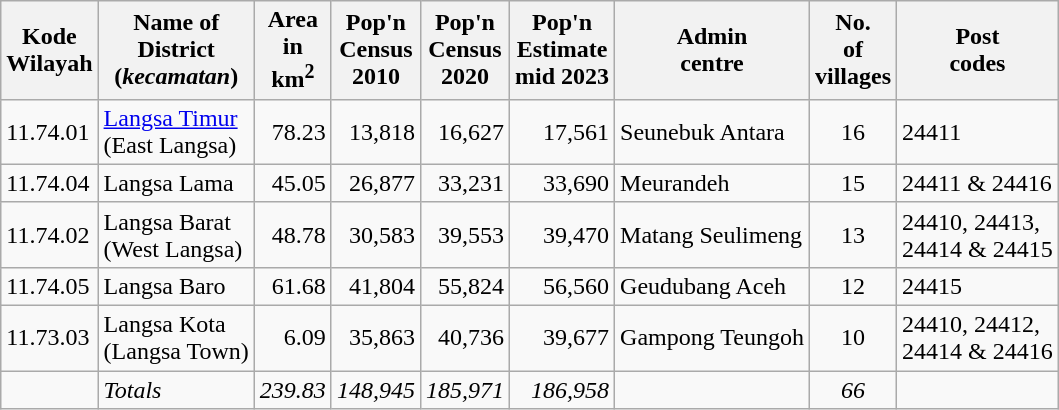<table class="sortable wikitable">
<tr>
<th>Kode <br>Wilayah</th>
<th>Name of<br>District<br>(<em>kecamatan</em>)</th>
<th>Area <br>in <br>km<sup>2</sup></th>
<th>Pop'n<br>Census<br>2010</th>
<th>Pop'n<br>Census<br>2020</th>
<th>Pop'n<br>Estimate<br>mid 2023</th>
<th>Admin<br>centre</th>
<th>No.<br>of<br>villages</th>
<th>Post<br>codes</th>
</tr>
<tr>
<td>11.74.01</td>
<td><a href='#'>Langsa Timur</a> <br>(East Langsa)</td>
<td align="right">78.23</td>
<td align="right">13,818</td>
<td align="right">16,627</td>
<td align="right">17,561</td>
<td>Seunebuk Antara</td>
<td align="center">16</td>
<td>24411</td>
</tr>
<tr>
<td>11.74.04</td>
<td>Langsa Lama </td>
<td align="right">45.05</td>
<td align="right">26,877</td>
<td align="right">33,231</td>
<td align="right">33,690</td>
<td>Meurandeh</td>
<td align="center">15</td>
<td>24411 & 24416</td>
</tr>
<tr>
<td>11.74.02</td>
<td>Langsa Barat  <br>(West Langsa)</td>
<td align="right">48.78</td>
<td align="right">30,583</td>
<td align="right">39,553</td>
<td align="right">39,470</td>
<td>Matang Seulimeng</td>
<td align="center">13</td>
<td>24410, 24413,<br>24414 & 24415</td>
</tr>
<tr>
<td>11.74.05</td>
<td>Langsa Baro </td>
<td align="right">61.68</td>
<td align="right">41,804</td>
<td align="right">55,824</td>
<td align="right">56,560</td>
<td>Geudubang Aceh</td>
<td align="center">12</td>
<td>24415</td>
</tr>
<tr>
<td>11.73.03</td>
<td>Langsa Kota  <br>(Langsa Town)</td>
<td align="right">6.09</td>
<td align="right">35,863</td>
<td align="right">40,736</td>
<td align="right">39,677</td>
<td>Gampong Teungoh</td>
<td align="center">10</td>
<td>24410, 24412,<br>24414 & 24416</td>
</tr>
<tr>
<td></td>
<td><em>Totals</em></td>
<td align="right"><em>239.83</em></td>
<td align="right"><em>148,945</em></td>
<td align="right"><em>185,971</em></td>
<td align="right"><em>186,958</em></td>
<td></td>
<td align="center"><em>66</em></td>
<td></td>
</tr>
</table>
